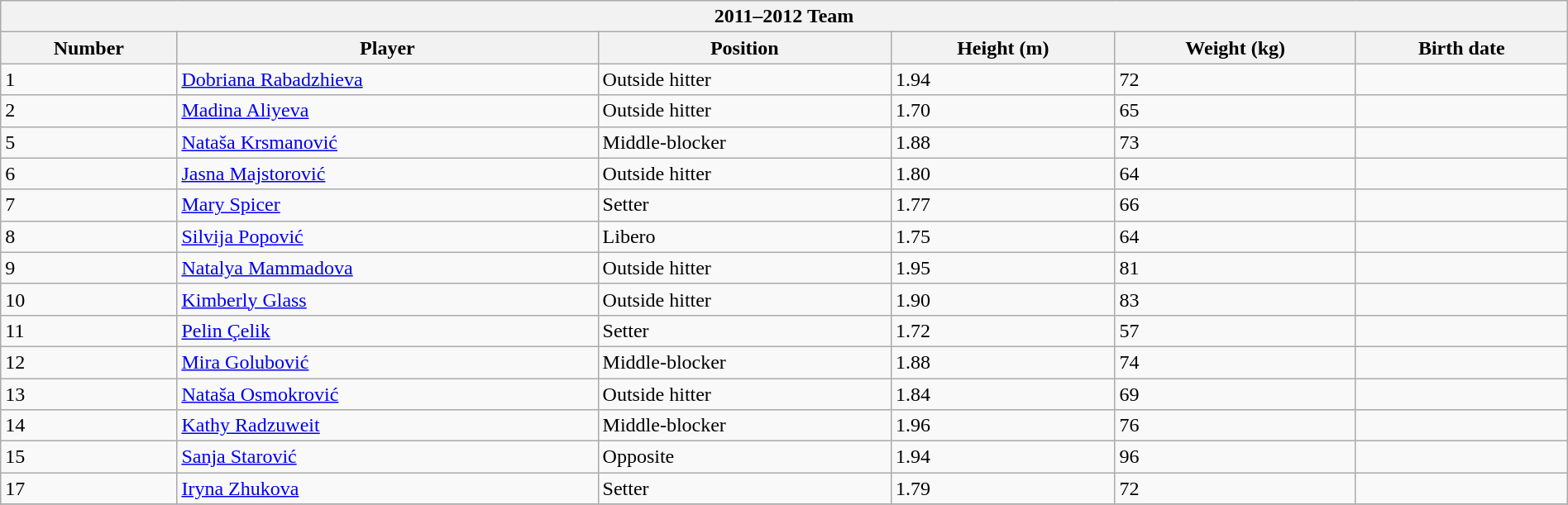<table class="wikitable collapsible collapsed" style="width:100%;">
<tr>
<th colspan=6><strong>2011–2012 Team</strong></th>
</tr>
<tr>
<th>Number</th>
<th>Player</th>
<th>Position</th>
<th>Height (m)</th>
<th>Weight (kg)</th>
<th>Birth date</th>
</tr>
<tr>
<td>1</td>
<td> <a href='#'>Dobriana Rabadzhieva</a></td>
<td>Outside hitter</td>
<td>1.94</td>
<td>72</td>
<td></td>
</tr>
<tr>
<td>2</td>
<td> <a href='#'>Madina Aliyeva</a></td>
<td>Outside hitter</td>
<td>1.70</td>
<td>65</td>
<td></td>
</tr>
<tr>
<td>5</td>
<td> <a href='#'>Nataša Krsmanović</a></td>
<td>Middle-blocker</td>
<td>1.88</td>
<td>73</td>
<td></td>
</tr>
<tr>
<td>6</td>
<td> <a href='#'>Jasna Majstorović</a></td>
<td>Outside hitter</td>
<td>1.80</td>
<td>64</td>
<td></td>
</tr>
<tr>
<td>7</td>
<td> <a href='#'>Mary Spicer</a></td>
<td>Setter</td>
<td>1.77</td>
<td>66</td>
<td></td>
</tr>
<tr>
<td>8</td>
<td> <a href='#'>Silvija Popović</a></td>
<td>Libero</td>
<td>1.75</td>
<td>64</td>
<td></td>
</tr>
<tr>
<td>9</td>
<td> <a href='#'>Natalya Mammadova</a></td>
<td>Outside hitter</td>
<td>1.95</td>
<td>81</td>
<td></td>
</tr>
<tr>
<td>10</td>
<td> <a href='#'>Kimberly Glass</a></td>
<td>Outside hitter</td>
<td>1.90</td>
<td>83</td>
<td></td>
</tr>
<tr>
<td>11</td>
<td> <a href='#'>Pelin Çelik</a></td>
<td>Setter</td>
<td>1.72</td>
<td>57</td>
<td></td>
</tr>
<tr>
<td>12</td>
<td> <a href='#'>Mira Golubović</a></td>
<td>Middle-blocker</td>
<td>1.88</td>
<td>74</td>
<td></td>
</tr>
<tr>
<td>13</td>
<td> <a href='#'>Nataša Osmokrović</a></td>
<td>Outside hitter</td>
<td>1.84</td>
<td>69</td>
<td></td>
</tr>
<tr>
<td>14</td>
<td> <a href='#'>Kathy Radzuweit</a></td>
<td>Middle-blocker</td>
<td>1.96</td>
<td>76</td>
<td></td>
</tr>
<tr>
<td>15</td>
<td> <a href='#'>Sanja Starović</a></td>
<td>Opposite</td>
<td>1.94</td>
<td>96</td>
<td></td>
</tr>
<tr>
<td>17</td>
<td> <a href='#'>Iryna Zhukova</a></td>
<td>Setter</td>
<td>1.79</td>
<td>72</td>
<td></td>
</tr>
<tr>
</tr>
</table>
